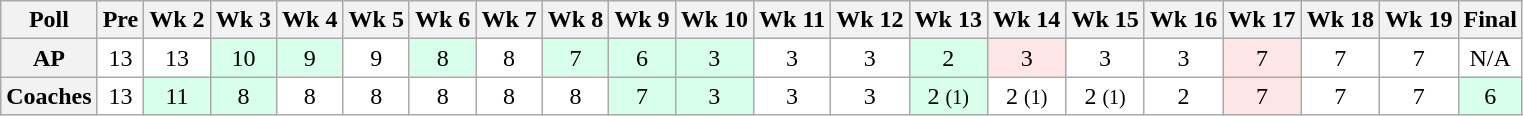<table class="wikitable" style="white-space:nowrap;text-align:center;">
<tr>
<th>Poll</th>
<th>Pre<br></th>
<th>Wk 2<br></th>
<th>Wk 3</th>
<th>Wk 4</th>
<th>Wk 5</th>
<th>Wk 6</th>
<th>Wk 7</th>
<th>Wk 8</th>
<th>Wk 9</th>
<th>Wk 10</th>
<th>Wk 11</th>
<th>Wk 12</th>
<th>Wk 13</th>
<th>Wk 14</th>
<th>Wk 15</th>
<th>Wk 16</th>
<th>Wk 17</th>
<th>Wk 18</th>
<th>Wk 19</th>
<th>Final</th>
</tr>
<tr>
<th>AP</th>
<td style="background:#FFF;">13</td>
<td style="background:#FFF;">13</td>
<td style="background:#D8FFEB;">10</td>
<td style="background:#D8FFEB;">9</td>
<td style="background:#FFF;">9</td>
<td style="background:#D8FFEB;">8</td>
<td style="background:#FFF;">8</td>
<td style="background:#D8FFEB;">7</td>
<td style="background:#D8FFEB;">6</td>
<td style="background:#d8ffeb;">3</td>
<td style="background:#FFF;">3</td>
<td style="background:#FFF;">3</td>
<td style="background:#d8ffeb;">2</td>
<td style="background:#FFE6E6;">3</td>
<td style="background:#FFF;">3</td>
<td style="background:#FFF;">3</td>
<td style="background:#FFE6E6;">7</td>
<td style="background:#FFF;">7</td>
<td style="background:#FFF;">7</td>
<td style="background:#FFF;">N/A</td>
</tr>
<tr>
<th>Coaches</th>
<td style="background:#FFF;">13</td>
<td style="background:#D8FFEB;">11</td>
<td style="background:#D8FFEB;">8</td>
<td style="background:#FFF;">8</td>
<td style="background:#FFF;">8</td>
<td style="background:#FFF;">8</td>
<td style="background:#FFF;">8</td>
<td style="background:#FFF;">8</td>
<td style="background:#D8FFEB;">7</td>
<td style="background:#D8FFEB;">3</td>
<td style="background:#FFF;">3</td>
<td style="background:#FFF;">3</td>
<td style="background:#D8FFEB;">2 <small>(1)</small></td>
<td style="background:#FFF;">2 <small>(1)</small></td>
<td style="background:#FFF;">2 <small>(1)</small></td>
<td style="background:#FFF;">2</td>
<td style="background:#FFE6E6;">7</td>
<td style="background:#FFF;">7</td>
<td style="background:#FFF;">7</td>
<td style="background:#D8FFEB;">6</td>
</tr>
</table>
